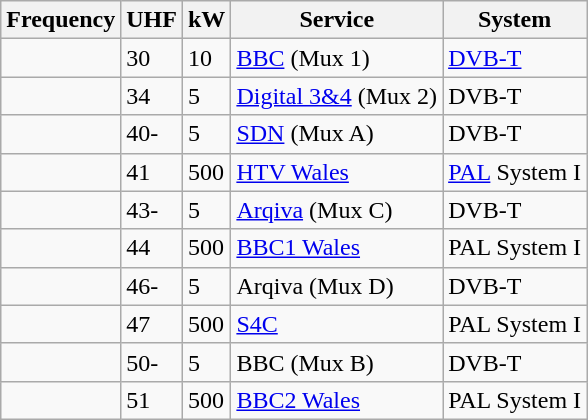<table class="wikitable sortable">
<tr>
<th>Frequency</th>
<th>UHF</th>
<th>kW</th>
<th>Service</th>
<th>System</th>
</tr>
<tr>
<td></td>
<td>30</td>
<td>10</td>
<td><a href='#'>BBC</a> (Mux 1)</td>
<td><a href='#'>DVB-T</a></td>
</tr>
<tr>
<td></td>
<td>34</td>
<td>5</td>
<td><a href='#'>Digital 3&4</a> (Mux 2)</td>
<td>DVB-T</td>
</tr>
<tr>
<td></td>
<td>40-</td>
<td>5</td>
<td><a href='#'>SDN</a> (Mux A)</td>
<td>DVB-T</td>
</tr>
<tr>
<td></td>
<td>41</td>
<td>500</td>
<td><a href='#'>HTV Wales</a></td>
<td><a href='#'>PAL</a> System I</td>
</tr>
<tr>
<td></td>
<td>43-</td>
<td>5</td>
<td><a href='#'>Arqiva</a> (Mux C)</td>
<td>DVB-T</td>
</tr>
<tr>
<td></td>
<td>44</td>
<td>500</td>
<td><a href='#'>BBC1 Wales</a></td>
<td>PAL System I</td>
</tr>
<tr>
<td></td>
<td>46-</td>
<td>5</td>
<td>Arqiva (Mux D)</td>
<td>DVB-T</td>
</tr>
<tr>
<td></td>
<td>47</td>
<td>500</td>
<td><a href='#'>S4C</a></td>
<td>PAL System I</td>
</tr>
<tr>
<td></td>
<td>50-</td>
<td>5</td>
<td>BBC (Mux B)</td>
<td>DVB-T</td>
</tr>
<tr>
<td></td>
<td>51</td>
<td>500</td>
<td><a href='#'>BBC2 Wales</a></td>
<td>PAL System I</td>
</tr>
</table>
